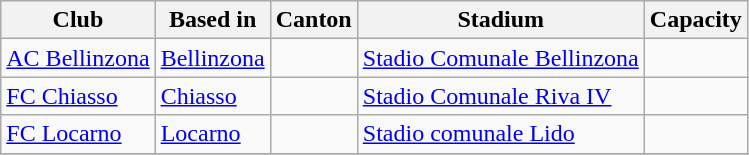<table class="wikitable">
<tr>
<th>Club</th>
<th>Based in</th>
<th>Canton</th>
<th>Stadium</th>
<th>Capacity</th>
</tr>
<tr>
<td><a href='#'>AC Bellinzona</a></td>
<td><a href='#'>Bellinzona</a></td>
<td></td>
<td><a href='#'>Stadio Comunale Bellinzona</a></td>
<td></td>
</tr>
<tr>
<td><a href='#'>FC Chiasso</a></td>
<td><a href='#'>Chiasso</a></td>
<td></td>
<td><a href='#'>Stadio Comunale Riva IV</a></td>
<td></td>
</tr>
<tr>
<td><a href='#'>FC Locarno</a></td>
<td><a href='#'>Locarno</a></td>
<td></td>
<td><a href='#'>Stadio comunale Lido</a></td>
<td></td>
</tr>
<tr>
</tr>
</table>
